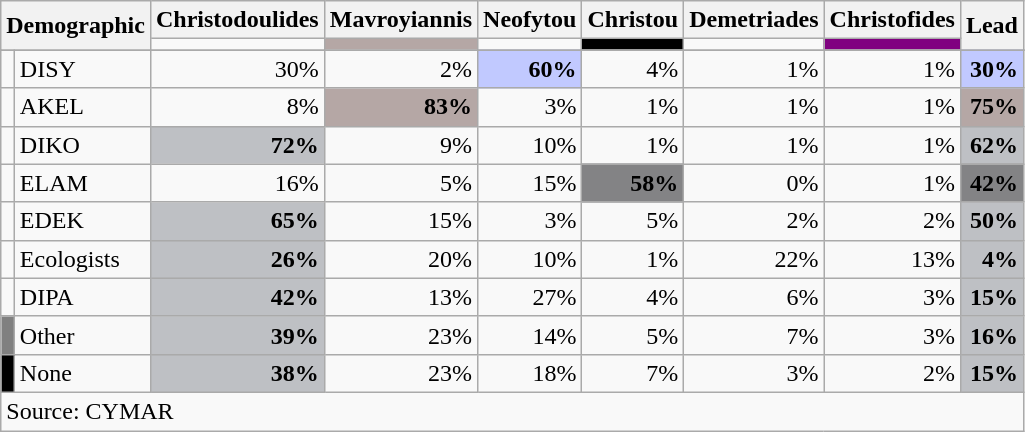<table class="wikitable" style=text-align:right>
<tr>
<th colspan=2 rowspan="2">Demographic</th>
<th>Christodoulides</th>
<th>Mavroyiannis</th>
<th>Neofytou</th>
<th>Christou</th>
<th>Demetriades</th>
<th>Christofides</th>
<th rowspan=2>Lead</th>
</tr>
<tr>
<td bgcolor=></td>
<td bgcolor=#b5a7a5></td>
<td bgcolor=></td>
<td bgcolor=black></td>
<td bgcolor=></td>
<td bgcolor=purple></td>
</tr>
<tr>
</tr>
<tr>
<td bgcolor=></td>
<td align=left>DISY</td>
<td>30%</td>
<td>2%</td>
<td bgcolor=#C1C9FF><strong>60%</strong></td>
<td>4%</td>
<td>1%</td>
<td>1%</td>
<td bgcolor=#C1C9FF><strong>30%</strong></td>
</tr>
<tr>
<td bgcolor=></td>
<td align=left>AKEL</td>
<td>8%</td>
<td bgcolor=#b5a7a5><strong>83%</strong></td>
<td>3%</td>
<td>1%</td>
<td>1%</td>
<td>1%</td>
<td bgcolor=#b5a7a5><strong>75%</strong></td>
</tr>
<tr>
<td bgcolor=></td>
<td align=left>DIKO</td>
<td bgcolor=#bec0c4><strong>72%</strong></td>
<td>9%</td>
<td>10%</td>
<td>1%</td>
<td>1%</td>
<td>1%</td>
<td bgcolor=#bec0c4><strong>62%</strong></td>
</tr>
<tr>
<td bgcolor=></td>
<td align=left>ELAM</td>
<td>16%</td>
<td>5%</td>
<td>15%</td>
<td bgcolor=#838385><strong>58%</strong></td>
<td>0%</td>
<td>1%</td>
<td bgcolor=#838385><strong>42%</strong></td>
</tr>
<tr>
<td bgcolor=></td>
<td align=left>EDEK</td>
<td bgcolor=#bec0c4><strong>65%</strong></td>
<td>15%</td>
<td>3%</td>
<td>5%</td>
<td>2%</td>
<td>2%</td>
<td bgcolor=#bec0c4><strong>50%</strong></td>
</tr>
<tr>
<td bgcolor=></td>
<td align=left>Ecologists</td>
<td bgcolor=#bec0c4><strong>26%</strong></td>
<td>20%</td>
<td>10%</td>
<td>1%</td>
<td>22%</td>
<td>13%</td>
<td bgcolor=#bec0c4><strong>4%</strong></td>
</tr>
<tr>
<td bgcolor=></td>
<td align=left>DIPA</td>
<td bgcolor=#bec0c4><strong>42%</strong></td>
<td>13%</td>
<td>27%</td>
<td>4%</td>
<td>6%</td>
<td>3%</td>
<td bgcolor=#bec0c4><strong>15%</strong></td>
</tr>
<tr>
<td bgcolor=grey></td>
<td align=left>Other</td>
<td bgcolor=#bec0c4><strong>39%</strong></td>
<td>23%</td>
<td>14%</td>
<td>5%</td>
<td>7%</td>
<td>3%</td>
<td bgcolor=#bec0c4><strong>16%</strong></td>
</tr>
<tr>
<td bgcolor=light grey></td>
<td align=left>None</td>
<td bgcolor=#bec0c4><strong>38%</strong></td>
<td>23%</td>
<td>18%</td>
<td>7%</td>
<td>3%</td>
<td>2%</td>
<td bgcolor=#bec0c4><strong>15%</strong></td>
</tr>
<tr>
<td colspan=9 align=left>Source: CYMAR </td>
</tr>
</table>
